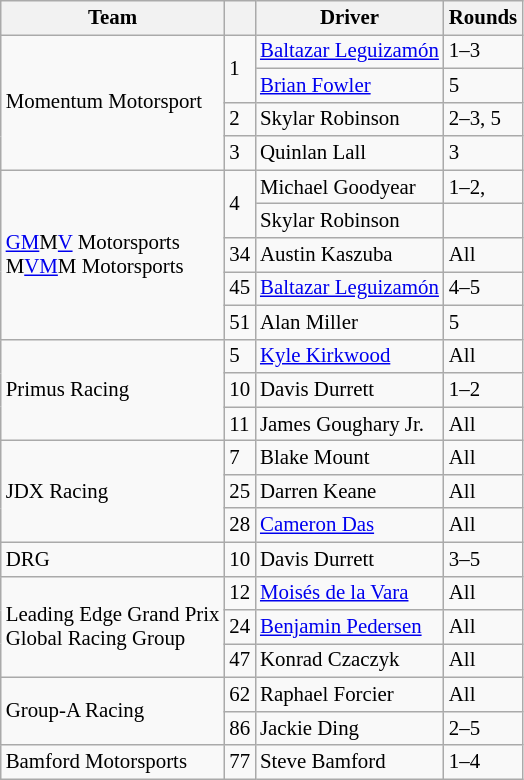<table class="wikitable" style="font-size: 87%;">
<tr>
<th>Team</th>
<th></th>
<th>Driver</th>
<th>Rounds</th>
</tr>
<tr>
<td rowspan=4>Momentum Motorsport</td>
<td rowspan=2>1</td>
<td> <a href='#'>Baltazar Leguizamón</a></td>
<td>1–3</td>
</tr>
<tr>
<td> <a href='#'>Brian Fowler</a></td>
<td>5</td>
</tr>
<tr>
<td>2</td>
<td> Skylar Robinson</td>
<td>2–3, 5</td>
</tr>
<tr>
<td>3</td>
<td> Quinlan Lall</td>
<td>3</td>
</tr>
<tr>
<td rowspan=5><a href='#'>GM</a>M<a href='#'>V</a> Motorsports<br>M<a href='#'>VM</a>M Motorsports</td>
<td rowspan=2>4</td>
<td> Michael Goodyear</td>
<td>1–2, </td>
</tr>
<tr>
<td> Skylar Robinson</td>
<td></td>
</tr>
<tr>
<td>34</td>
<td> Austin Kaszuba</td>
<td>All</td>
</tr>
<tr>
<td>45</td>
<td> <a href='#'>Baltazar Leguizamón</a></td>
<td>4–5</td>
</tr>
<tr>
<td>51</td>
<td> Alan Miller</td>
<td>5</td>
</tr>
<tr>
<td rowspan=3>Primus Racing</td>
<td>5</td>
<td> <a href='#'>Kyle Kirkwood</a></td>
<td>All</td>
</tr>
<tr>
<td>10</td>
<td> Davis Durrett</td>
<td>1–2</td>
</tr>
<tr>
<td>11</td>
<td> James Goughary Jr.</td>
<td>All</td>
</tr>
<tr>
<td rowspan=3>JDX Racing</td>
<td>7</td>
<td> Blake Mount</td>
<td>All</td>
</tr>
<tr>
<td>25</td>
<td> Darren Keane</td>
<td>All</td>
</tr>
<tr>
<td>28</td>
<td> <a href='#'>Cameron Das</a></td>
<td>All</td>
</tr>
<tr>
<td>DRG</td>
<td>10</td>
<td> Davis Durrett</td>
<td>3–5</td>
</tr>
<tr>
<td rowspan=3>Leading Edge Grand Prix<br>Global Racing Group</td>
<td>12</td>
<td> <a href='#'>Moisés de la Vara</a></td>
<td>All</td>
</tr>
<tr>
<td>24</td>
<td> <a href='#'>Benjamin Pedersen</a></td>
<td>All</td>
</tr>
<tr>
<td>47</td>
<td> Konrad Czaczyk</td>
<td>All</td>
</tr>
<tr>
<td rowspan=2>Group-A Racing</td>
<td>62</td>
<td> Raphael Forcier</td>
<td>All</td>
</tr>
<tr>
<td>86</td>
<td> Jackie Ding</td>
<td>2–5</td>
</tr>
<tr>
<td>Bamford Motorsports</td>
<td>77</td>
<td> Steve Bamford</td>
<td>1–4</td>
</tr>
</table>
